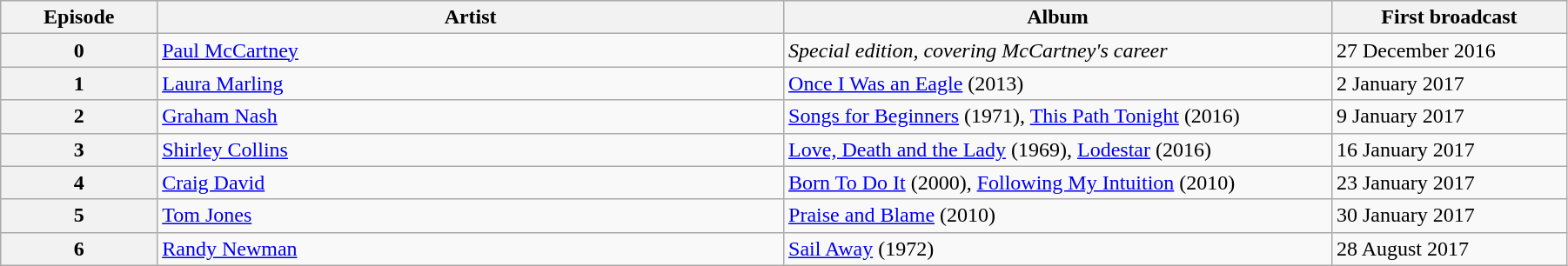<table class="wikitable" style="width:95%;">
<tr>
<th style="width:10%;">Episode</th>
<th style="width:40%">Artist</th>
<th>Album</th>
<th style="width:15%">First broadcast</th>
</tr>
<tr>
<th>0</th>
<td><a href='#'>Paul McCartney</a></td>
<td><em>Special edition, covering McCartney's career</em></td>
<td>27 December 2016 </td>
</tr>
<tr>
<th>1</th>
<td><a href='#'>Laura Marling</a></td>
<td><a href='#'>Once I Was an Eagle</a> (2013)</td>
<td>2 January 2017 </td>
</tr>
<tr>
<th>2</th>
<td><a href='#'>Graham Nash</a></td>
<td><a href='#'>Songs for Beginners</a> (1971), <a href='#'>This Path Tonight</a> (2016)</td>
<td>9 January 2017 </td>
</tr>
<tr>
<th>3</th>
<td><a href='#'>Shirley Collins</a></td>
<td><a href='#'>Love, Death and the Lady</a> (1969), <a href='#'>Lodestar</a> (2016)</td>
<td>16 January 2017 </td>
</tr>
<tr>
<th>4</th>
<td><a href='#'>Craig David</a></td>
<td><a href='#'>Born To Do It</a> (2000), <a href='#'>Following My Intuition</a> (2010)</td>
<td>23 January 2017 </td>
</tr>
<tr>
<th>5</th>
<td><a href='#'>Tom Jones</a></td>
<td><a href='#'>Praise and Blame</a> (2010)</td>
<td>30 January 2017 </td>
</tr>
<tr>
<th>6</th>
<td><a href='#'>Randy Newman</a></td>
<td><a href='#'>Sail Away</a> (1972)</td>
<td>28 August 2017 </td>
</tr>
</table>
